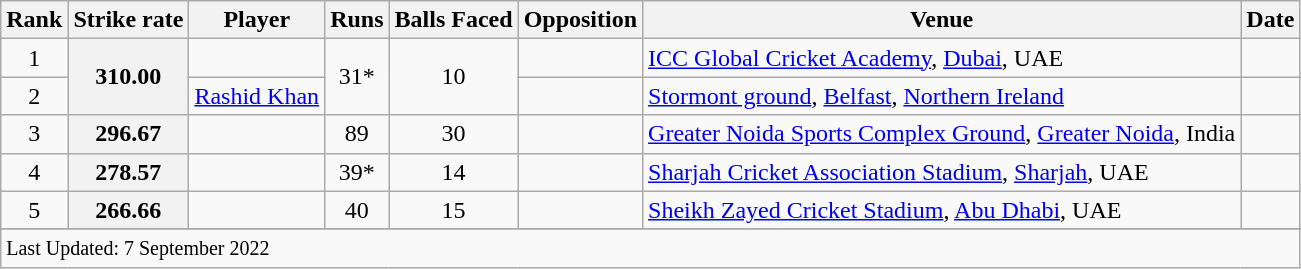<table class="wikitable plainrowheaders sortable">
<tr>
<th scope=col>Rank</th>
<th scope=col>Strike rate</th>
<th scope=col>Player</th>
<th scope=col>Runs</th>
<th scope=col>Balls Faced</th>
<th scope=col>Opposition</th>
<th scope=col>Venue</th>
<th scope=col>Date</th>
</tr>
<tr>
<td align=center>1</td>
<th rowspan="2" scope="row" style="text-align:center;">310.00</th>
<td> </td>
<td rowspan="2" align="center">31*</td>
<td rowspan="2" align="center">10</td>
<td></td>
<td><a href='#'>ICC Global Cricket Academy</a>, <a href='#'>Dubai</a>, UAE</td>
<td></td>
</tr>
<tr>
<td align=center>2</td>
<td><a href='#'>Rashid Khan</a></td>
<td></td>
<td><a href='#'>Stormont ground</a>, <a href='#'>Belfast</a>, <a href='#'>Northern Ireland</a></td>
<td></td>
</tr>
<tr>
<td align=center>3</td>
<th scope=row style=text-align:center;>296.67</th>
<td> </td>
<td align=center>89</td>
<td align=center>30</td>
<td></td>
<td><a href='#'>Greater Noida Sports Complex Ground</a>, <a href='#'>Greater Noida</a>, India</td>
<td></td>
</tr>
<tr>
<td align=center>4</td>
<th scope=row style=text-align:center;>278.57</th>
<td></td>
<td align=center>39*</td>
<td align=center>14</td>
<td></td>
<td><a href='#'>Sharjah Cricket Association Stadium</a>, <a href='#'>Sharjah</a>, UAE</td>
<td></td>
</tr>
<tr>
<td align=center>5</td>
<th scope=row style=text-align:center;>266.66</th>
<td> </td>
<td align=center>40</td>
<td align=center>15</td>
<td></td>
<td><a href='#'>Sheikh Zayed Cricket Stadium</a>, <a href='#'>Abu Dhabi</a>, UAE</td>
<td></td>
</tr>
<tr>
</tr>
<tr class=sortbottom>
<td colspan=8><small>Last Updated: 7 September 2022</small></td>
</tr>
</table>
